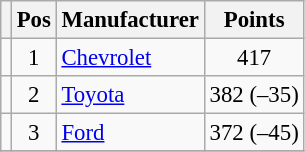<table class="wikitable" style="font-size: 95%;">
<tr>
<th></th>
<th>Pos</th>
<th>Manufacturer</th>
<th>Points</th>
</tr>
<tr>
<td align="left"></td>
<td style="text-align:center;">1</td>
<td><a href='#'>Chevrolet</a></td>
<td style="text-align:center;">417</td>
</tr>
<tr>
<td align="left"></td>
<td style="text-align:center;">2</td>
<td><a href='#'>Toyota</a></td>
<td style="text-align:center;">382 (–35)</td>
</tr>
<tr>
<td align="left"></td>
<td style="text-align:center;">3</td>
<td><a href='#'>Ford</a></td>
<td style="text-align:center;">372 (–45)</td>
</tr>
<tr class="sortbottom">
</tr>
</table>
